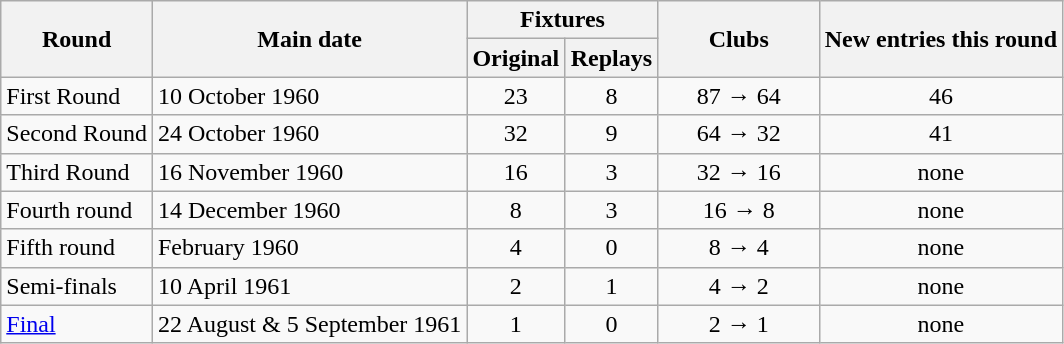<table class="wikitable" style="text-align:center">
<tr>
<th rowspan=2>Round</th>
<th rowspan=2>Main date</th>
<th colspan=2>Fixtures</th>
<th rowspan=2 width=100>Clubs</th>
<th rowspan=2>New entries this round</th>
</tr>
<tr>
<th width=55>Original</th>
<th width=55>Replays</th>
</tr>
<tr>
<td align=left>First Round</td>
<td align=left>10 October 1960</td>
<td>23</td>
<td>8</td>
<td>87 → 64</td>
<td>46</td>
</tr>
<tr>
<td align=left>Second Round</td>
<td align=left>24 October 1960</td>
<td>32</td>
<td>9</td>
<td>64 → 32</td>
<td>41</td>
</tr>
<tr>
<td align=left>Third Round</td>
<td align=left>16 November 1960</td>
<td>16</td>
<td>3</td>
<td>32 → 16</td>
<td>none</td>
</tr>
<tr>
<td align=left>Fourth round</td>
<td align=left>14 December 1960</td>
<td>8</td>
<td>3</td>
<td>16 → 8</td>
<td>none</td>
</tr>
<tr>
<td align=left>Fifth round</td>
<td align=left>February 1960</td>
<td>4</td>
<td>0</td>
<td>8 → 4</td>
<td>none</td>
</tr>
<tr>
<td align=left>Semi-finals</td>
<td align=left>10 April 1961</td>
<td>2</td>
<td>1</td>
<td>4 → 2</td>
<td>none</td>
</tr>
<tr>
<td align=left><a href='#'>Final</a></td>
<td align=left>22 August & 5 September 1961</td>
<td>1</td>
<td>0</td>
<td>2 → 1</td>
<td>none</td>
</tr>
</table>
